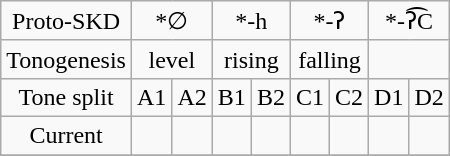<table class="wikitable" style="text-align: center;">
<tr>
<td>Proto-SKD</td>
<td colspan="2">*∅</td>
<td colspan="2">*-h</td>
<td colspan="2">*-ʔ</td>
<td colspan="2">*-ʔ͡C</td>
</tr>
<tr>
<td>Tonogenesis</td>
<td colspan="2">level</td>
<td colspan="2">rising</td>
<td colspan="2">falling</td>
<td colspan="2"></td>
</tr>
<tr>
<td>Tone split</td>
<td>A1</td>
<td>A2</td>
<td>B1</td>
<td>B2</td>
<td>C1</td>
<td>C2</td>
<td>D1</td>
<td>D2</td>
</tr>
<tr>
<td>Current</td>
<td></td>
<td></td>
<td></td>
<td></td>
<td></td>
<td></td>
<td></td>
<td></td>
</tr>
<tr>
</tr>
</table>
